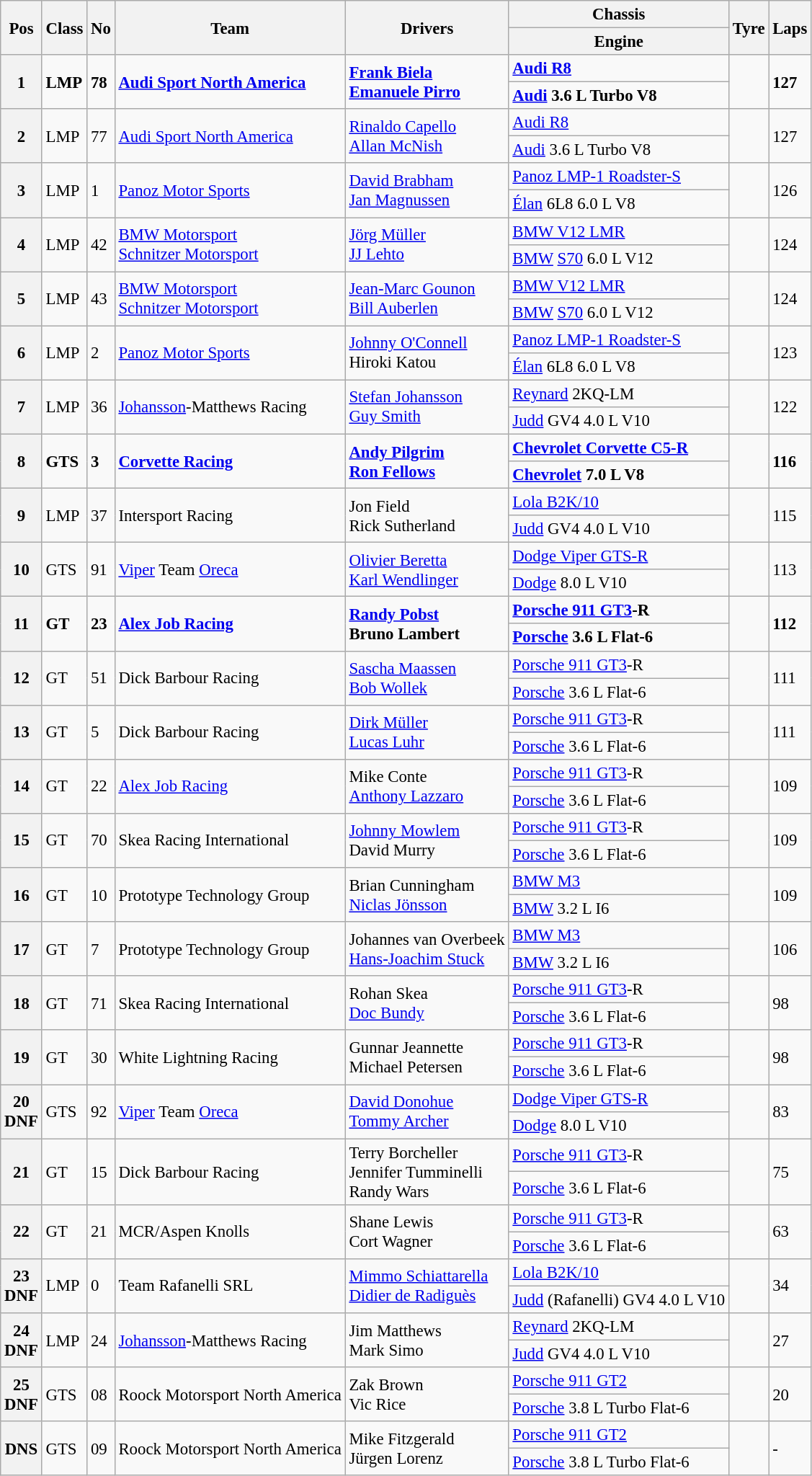<table class="wikitable" style="font-size: 95%;">
<tr>
<th rowspan=2>Pos</th>
<th rowspan=2>Class</th>
<th rowspan=2>No</th>
<th rowspan=2>Team</th>
<th rowspan=2>Drivers</th>
<th>Chassis</th>
<th rowspan=2>Tyre</th>
<th rowspan=2>Laps</th>
</tr>
<tr>
<th>Engine</th>
</tr>
<tr style="font-weight:bold">
<th rowspan=2>1</th>
<td rowspan=2>LMP</td>
<td rowspan=2>78</td>
<td rowspan=2> <a href='#'>Audi Sport North America</a></td>
<td rowspan=2> <a href='#'>Frank Biela</a><br> <a href='#'>Emanuele Pirro</a></td>
<td><a href='#'>Audi R8</a></td>
<td rowspan=2></td>
<td rowspan=2>127</td>
</tr>
<tr style="font-weight:bold">
<td><a href='#'>Audi</a> 3.6 L Turbo V8</td>
</tr>
<tr>
<th rowspan=2>2</th>
<td rowspan=2>LMP</td>
<td rowspan=2>77</td>
<td rowspan=2> <a href='#'>Audi Sport North America</a></td>
<td rowspan=2> <a href='#'>Rinaldo Capello</a><br> <a href='#'>Allan McNish</a></td>
<td><a href='#'>Audi R8</a></td>
<td rowspan=2></td>
<td rowspan=2>127</td>
</tr>
<tr>
<td><a href='#'>Audi</a> 3.6 L Turbo V8</td>
</tr>
<tr>
<th rowspan=2>3</th>
<td rowspan=2>LMP</td>
<td rowspan=2>1</td>
<td rowspan=2> <a href='#'>Panoz Motor Sports</a></td>
<td rowspan=2> <a href='#'>David Brabham</a><br> <a href='#'>Jan Magnussen</a></td>
<td><a href='#'>Panoz LMP-1 Roadster-S</a></td>
<td rowspan=2></td>
<td rowspan=2>126</td>
</tr>
<tr>
<td><a href='#'>Élan</a> 6L8 6.0 L V8</td>
</tr>
<tr>
<th rowspan=2>4</th>
<td rowspan=2>LMP</td>
<td rowspan=2>42</td>
<td rowspan=2> <a href='#'>BMW Motorsport</a><br> <a href='#'>Schnitzer Motorsport</a></td>
<td rowspan=2> <a href='#'>Jörg Müller</a><br> <a href='#'>JJ Lehto</a></td>
<td><a href='#'>BMW V12 LMR</a></td>
<td rowspan=2></td>
<td rowspan=2>124</td>
</tr>
<tr>
<td><a href='#'>BMW</a> <a href='#'>S70</a> 6.0 L V12</td>
</tr>
<tr>
<th rowspan=2>5</th>
<td rowspan=2>LMP</td>
<td rowspan=2>43</td>
<td rowspan=2> <a href='#'>BMW Motorsport</a><br> <a href='#'>Schnitzer Motorsport</a></td>
<td rowspan=2> <a href='#'>Jean-Marc Gounon</a><br> <a href='#'>Bill Auberlen</a></td>
<td><a href='#'>BMW V12 LMR</a></td>
<td rowspan=2></td>
<td rowspan=2>124</td>
</tr>
<tr>
<td><a href='#'>BMW</a> <a href='#'>S70</a> 6.0 L V12</td>
</tr>
<tr>
<th rowspan=2>6</th>
<td rowspan=2>LMP</td>
<td rowspan=2>2</td>
<td rowspan=2> <a href='#'>Panoz Motor Sports</a></td>
<td rowspan=2> <a href='#'>Johnny O'Connell</a><br> Hiroki Katou</td>
<td><a href='#'>Panoz LMP-1 Roadster-S</a></td>
<td rowspan=2></td>
<td rowspan=2>123</td>
</tr>
<tr>
<td><a href='#'>Élan</a> 6L8 6.0 L V8</td>
</tr>
<tr>
<th rowspan=2>7</th>
<td rowspan=2>LMP</td>
<td rowspan=2>36</td>
<td rowspan=2> <a href='#'>Johansson</a>-Matthews Racing</td>
<td rowspan=2> <a href='#'>Stefan Johansson</a><br> <a href='#'>Guy Smith</a></td>
<td><a href='#'>Reynard</a> 2KQ-LM</td>
<td rowspan=2></td>
<td rowspan=2>122</td>
</tr>
<tr>
<td><a href='#'>Judd</a> GV4 4.0 L V10</td>
</tr>
<tr style="font-weight:bold">
<th rowspan=2>8</th>
<td rowspan=2>GTS</td>
<td rowspan=2>3</td>
<td rowspan=2> <a href='#'>Corvette Racing</a></td>
<td rowspan=2> <a href='#'>Andy Pilgrim</a><br> <a href='#'>Ron Fellows</a></td>
<td><a href='#'>Chevrolet Corvette C5-R</a></td>
<td rowspan=2></td>
<td rowspan=2>116</td>
</tr>
<tr style="font-weight:bold">
<td><a href='#'>Chevrolet</a> 7.0 L V8</td>
</tr>
<tr>
<th rowspan=2>9</th>
<td rowspan=2>LMP</td>
<td rowspan=2>37</td>
<td rowspan=2> Intersport Racing</td>
<td rowspan=2> Jon Field<br> Rick Sutherland</td>
<td><a href='#'>Lola B2K/10</a></td>
<td rowspan=2></td>
<td rowspan=2>115</td>
</tr>
<tr>
<td><a href='#'>Judd</a> GV4 4.0 L V10</td>
</tr>
<tr>
<th rowspan=2>10</th>
<td rowspan=2>GTS</td>
<td rowspan=2>91</td>
<td rowspan=2> <a href='#'>Viper</a> Team <a href='#'>Oreca</a></td>
<td rowspan=2> <a href='#'>Olivier Beretta</a><br> <a href='#'>Karl Wendlinger</a></td>
<td><a href='#'>Dodge Viper GTS-R</a></td>
<td rowspan=2></td>
<td rowspan=2>113</td>
</tr>
<tr>
<td><a href='#'>Dodge</a> 8.0 L V10</td>
</tr>
<tr style="font-weight:bold">
<th rowspan=2>11</th>
<td rowspan=2>GT</td>
<td rowspan=2>23</td>
<td rowspan=2> <a href='#'>Alex Job Racing</a></td>
<td rowspan=2> <a href='#'>Randy Pobst</a><br> Bruno Lambert</td>
<td><a href='#'>Porsche 911 GT3</a>-R</td>
<td rowspan=2></td>
<td rowspan=2>112</td>
</tr>
<tr style="font-weight:bold">
<td><a href='#'>Porsche</a> 3.6 L Flat-6</td>
</tr>
<tr>
<th rowspan=2>12</th>
<td rowspan=2>GT</td>
<td rowspan=2>51</td>
<td rowspan=2> Dick Barbour Racing</td>
<td rowspan=2> <a href='#'>Sascha Maassen</a><br> <a href='#'>Bob Wollek</a></td>
<td><a href='#'>Porsche 911 GT3</a>-R</td>
<td rowspan=2></td>
<td rowspan=2>111</td>
</tr>
<tr>
<td><a href='#'>Porsche</a> 3.6 L Flat-6</td>
</tr>
<tr>
<th rowspan=2>13</th>
<td rowspan=2>GT</td>
<td rowspan=2>5</td>
<td rowspan=2> Dick Barbour Racing</td>
<td rowspan=2> <a href='#'>Dirk Müller</a><br> <a href='#'>Lucas Luhr</a></td>
<td><a href='#'>Porsche 911 GT3</a>-R</td>
<td rowspan=2></td>
<td rowspan=2>111</td>
</tr>
<tr>
<td><a href='#'>Porsche</a> 3.6 L Flat-6</td>
</tr>
<tr>
<th rowspan=2>14</th>
<td rowspan=2>GT</td>
<td rowspan=2>22</td>
<td rowspan=2> <a href='#'>Alex Job Racing</a></td>
<td rowspan=2> Mike Conte<br> <a href='#'>Anthony Lazzaro</a></td>
<td><a href='#'>Porsche 911 GT3</a>-R</td>
<td rowspan=2></td>
<td rowspan=2>109</td>
</tr>
<tr>
<td><a href='#'>Porsche</a> 3.6 L Flat-6</td>
</tr>
<tr>
<th rowspan=2>15</th>
<td rowspan=2>GT</td>
<td rowspan=2>70</td>
<td rowspan=2> Skea Racing International</td>
<td rowspan=2> <a href='#'>Johnny Mowlem</a><br> David Murry</td>
<td><a href='#'>Porsche 911 GT3</a>-R</td>
<td rowspan=2></td>
<td rowspan=2>109</td>
</tr>
<tr>
<td><a href='#'>Porsche</a> 3.6 L Flat-6</td>
</tr>
<tr>
<th rowspan=2>16</th>
<td rowspan=2>GT</td>
<td rowspan=2>10</td>
<td rowspan=2> Prototype Technology Group</td>
<td rowspan=2> Brian Cunningham<br> <a href='#'>Niclas Jönsson</a></td>
<td><a href='#'>BMW M3</a></td>
<td rowspan=2></td>
<td rowspan=2>109</td>
</tr>
<tr>
<td><a href='#'>BMW</a> 3.2 L I6</td>
</tr>
<tr>
<th rowspan=2>17</th>
<td rowspan=2>GT</td>
<td rowspan=2>7</td>
<td rowspan=2> Prototype Technology Group</td>
<td rowspan=2> Johannes van Overbeek<br> <a href='#'>Hans-Joachim Stuck</a></td>
<td><a href='#'>BMW M3</a></td>
<td rowspan=2></td>
<td rowspan=2>106</td>
</tr>
<tr>
<td><a href='#'>BMW</a> 3.2 L I6</td>
</tr>
<tr>
<th rowspan=2>18</th>
<td rowspan=2>GT</td>
<td rowspan=2>71</td>
<td rowspan=2> Skea Racing International</td>
<td rowspan=2> Rohan Skea<br> <a href='#'>Doc Bundy</a></td>
<td><a href='#'>Porsche 911 GT3</a>-R</td>
<td rowspan=2></td>
<td rowspan=2>98</td>
</tr>
<tr>
<td><a href='#'>Porsche</a> 3.6 L Flat-6</td>
</tr>
<tr>
<th rowspan=2>19</th>
<td rowspan=2>GT</td>
<td rowspan=2>30</td>
<td rowspan=2> White Lightning Racing</td>
<td rowspan=2> Gunnar Jeannette<br> Michael Petersen</td>
<td><a href='#'>Porsche 911 GT3</a>-R</td>
<td rowspan=2></td>
<td rowspan=2>98</td>
</tr>
<tr>
<td><a href='#'>Porsche</a> 3.6 L Flat-6</td>
</tr>
<tr>
<th rowspan=2>20<br>DNF</th>
<td rowspan=2>GTS</td>
<td rowspan=2>92</td>
<td rowspan=2> <a href='#'>Viper</a> Team <a href='#'>Oreca</a></td>
<td rowspan=2> <a href='#'>David Donohue</a><br> <a href='#'>Tommy Archer</a></td>
<td><a href='#'>Dodge Viper GTS-R</a></td>
<td rowspan=2></td>
<td rowspan=2>83</td>
</tr>
<tr>
<td><a href='#'>Dodge</a> 8.0 L V10</td>
</tr>
<tr>
<th rowspan=2>21</th>
<td rowspan=2>GT</td>
<td rowspan=2>15</td>
<td rowspan=2> Dick Barbour Racing</td>
<td rowspan=2> Terry Borcheller<br> Jennifer Tumminelli<br> Randy Wars</td>
<td><a href='#'>Porsche 911 GT3</a>-R</td>
<td rowspan=2></td>
<td rowspan=2>75</td>
</tr>
<tr>
<td><a href='#'>Porsche</a> 3.6 L Flat-6</td>
</tr>
<tr>
<th rowspan=2>22</th>
<td rowspan=2>GT</td>
<td rowspan=2>21</td>
<td rowspan=2> MCR/Aspen Knolls</td>
<td rowspan=2> Shane Lewis<br> Cort Wagner</td>
<td><a href='#'>Porsche 911 GT3</a>-R</td>
<td rowspan=2></td>
<td rowspan=2>63</td>
</tr>
<tr>
<td><a href='#'>Porsche</a> 3.6 L Flat-6</td>
</tr>
<tr>
<th rowspan=2>23<br>DNF</th>
<td rowspan=2>LMP</td>
<td rowspan=2>0</td>
<td rowspan=2> Team Rafanelli SRL</td>
<td rowspan=2> <a href='#'>Mimmo Schiattarella</a><br> <a href='#'>Didier de Radiguès</a></td>
<td><a href='#'>Lola B2K/10</a></td>
<td rowspan=2></td>
<td rowspan=2>34</td>
</tr>
<tr>
<td><a href='#'>Judd</a> (Rafanelli) GV4 4.0 L V10</td>
</tr>
<tr>
<th rowspan=2>24<br>DNF</th>
<td rowspan=2>LMP</td>
<td rowspan=2>24</td>
<td rowspan=2> <a href='#'>Johansson</a>-Matthews Racing</td>
<td rowspan=2> Jim Matthews<br> Mark Simo</td>
<td><a href='#'>Reynard</a> 2KQ-LM</td>
<td rowspan=2></td>
<td rowspan=2>27</td>
</tr>
<tr>
<td><a href='#'>Judd</a> GV4 4.0 L V10</td>
</tr>
<tr>
<th rowspan=2>25<br>DNF</th>
<td rowspan=2>GTS</td>
<td rowspan=2>08</td>
<td rowspan=2> Roock Motorsport North America</td>
<td rowspan=2> Zak Brown<br> Vic Rice</td>
<td><a href='#'>Porsche 911 GT2</a></td>
<td rowspan=2></td>
<td rowspan=2>20</td>
</tr>
<tr>
<td><a href='#'>Porsche</a> 3.8 L Turbo Flat-6</td>
</tr>
<tr>
<th rowspan=2>DNS</th>
<td rowspan=2>GTS</td>
<td rowspan=2>09</td>
<td rowspan=2> Roock Motorsport North America</td>
<td rowspan=2> Mike Fitzgerald<br> Jürgen Lorenz</td>
<td><a href='#'>Porsche 911 GT2</a></td>
<td rowspan=2></td>
<td rowspan=2>-</td>
</tr>
<tr>
<td><a href='#'>Porsche</a> 3.8 L Turbo Flat-6</td>
</tr>
</table>
